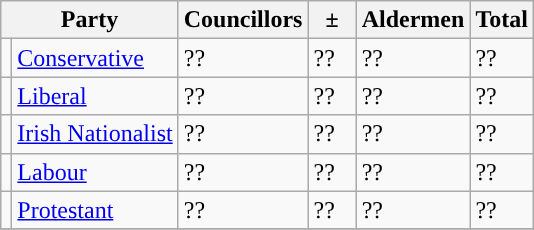<table class="wikitable">
<tr>
<th colspan="2">Party</th>
<th>Councillors</th>
<th>  ±  </th>
<th>Aldermen</th>
<th>Total</th>
</tr>
<tr>
<td style="background-color: "></td>
<td><a href='#'>Conservative</a></td>
<td>??</td>
<td>??</td>
<td>??</td>
<td>??</td>
</tr>
<tr>
<td style="background-color: "></td>
<td><a href='#'>Liberal</a></td>
<td>??</td>
<td>??</td>
<td>??</td>
<td>??</td>
</tr>
<tr>
<td style="background-color: "></td>
<td><a href='#'>Irish Nationalist</a></td>
<td>??</td>
<td>??</td>
<td>??</td>
<td>??</td>
</tr>
<tr>
<td style="background-color: "></td>
<td><a href='#'>Labour</a></td>
<td>??</td>
<td>??</td>
<td>??</td>
<td>??</td>
</tr>
<tr>
<td style="background-color: "></td>
<td><a href='#'>Protestant</a></td>
<td>??</td>
<td>??</td>
<td>??</td>
<td>??</td>
</tr>
<tr>
</tr>
</table>
